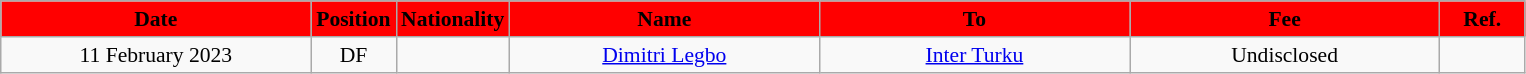<table class="wikitable"  style="text-align:center; font-size:90%; ">
<tr>
<th style="background:#FF0000; color:#000000; width:200px;">Date</th>
<th style="background:#FF0000; color:#000000; width:50px;">Position</th>
<th style="background:#FF0000; color:#000000; width:50px;">Nationality</th>
<th style="background:#FF0000; color:#000000; width:200px;">Name</th>
<th style="background:#FF0000; color:#000000; width:200px;">To</th>
<th style="background:#FF0000; color:#000000; width:200px;">Fee</th>
<th style="background:#FF0000; color:#000000; width:50px;">Ref.</th>
</tr>
<tr>
<td>11 February 2023</td>
<td>DF</td>
<td></td>
<td><a href='#'>Dimitri Legbo</a></td>
<td><a href='#'>Inter Turku</a></td>
<td>Undisclosed</td>
<td></td>
</tr>
</table>
